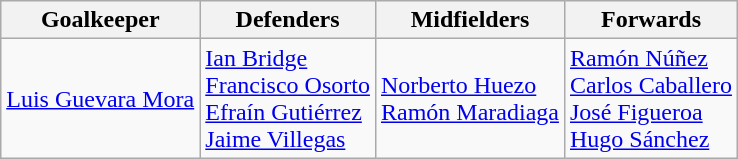<table class="wikitable">
<tr>
<th>Goalkeeper</th>
<th>Defenders</th>
<th>Midfielders</th>
<th>Forwards</th>
</tr>
<tr>
<td> <a href='#'>Luis Guevara Mora</a></td>
<td> <a href='#'>Ian Bridge</a><br> <a href='#'>Francisco Osorto</a><br> <a href='#'>Efraín Gutiérrez</a><br> <a href='#'>Jaime Villegas</a></td>
<td> <a href='#'>Norberto Huezo</a><br> <a href='#'>Ramón Maradiaga</a></td>
<td> <a href='#'>Ramón Núñez</a><br> <a href='#'>Carlos Caballero</a><br> <a href='#'>José Figueroa</a><br> <a href='#'>Hugo Sánchez</a></td>
</tr>
</table>
